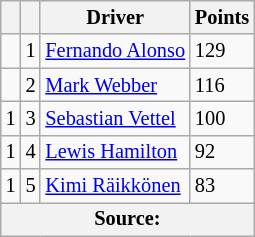<table class="wikitable" style="font-size: 85%;">
<tr>
<th></th>
<th></th>
<th>Driver</th>
<th>Points</th>
</tr>
<tr>
<td align="left"></td>
<td align="center">1</td>
<td> <a href='#'>Fernando Alonso</a></td>
<td align="left">129</td>
</tr>
<tr>
<td align="left"></td>
<td align="center">2</td>
<td> <a href='#'>Mark Webber</a></td>
<td align="left">116</td>
</tr>
<tr>
<td align="left"> 1</td>
<td align="center">3</td>
<td> <a href='#'>Sebastian Vettel</a></td>
<td align="left">100</td>
</tr>
<tr>
<td align="left"> 1</td>
<td align="center">4</td>
<td> <a href='#'>Lewis Hamilton</a></td>
<td align="left">92</td>
</tr>
<tr>
<td align="left"> 1</td>
<td align="center">5</td>
<td> <a href='#'>Kimi Räikkönen</a></td>
<td align="left">83</td>
</tr>
<tr>
<th colspan=4>Source:</th>
</tr>
</table>
